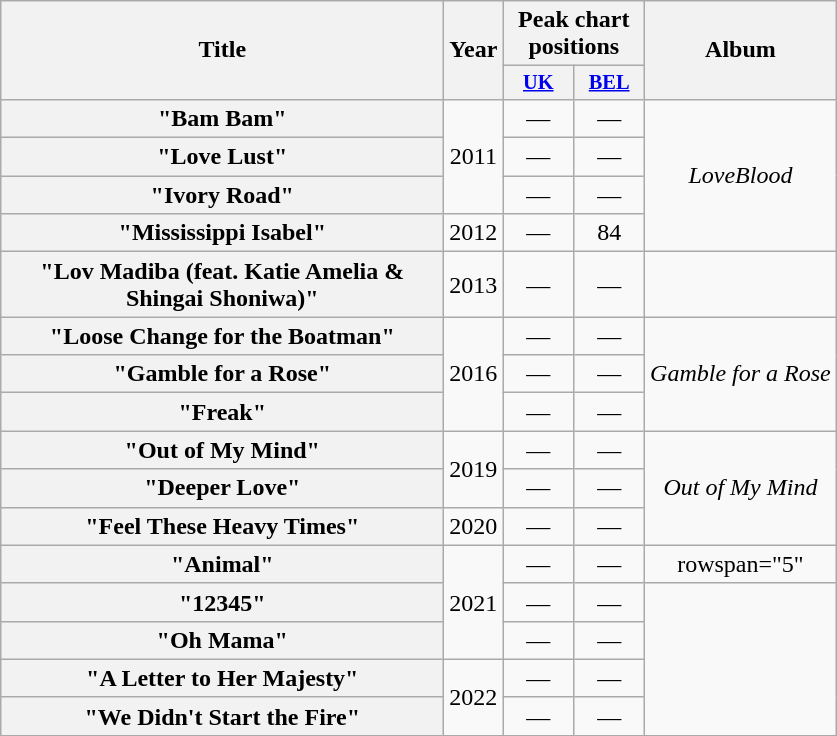<table class="wikitable plainrowheaders" style="text-align:center;">
<tr>
<th scope="col" rowspan="2" style="width:18em;">Title</th>
<th scope="col" rowspan="2">Year</th>
<th scope="col" colspan="2">Peak chart positions</th>
<th scope="col" rowspan="2">Album</th>
</tr>
<tr>
<th style="width:3em;font-size:85%;"><a href='#'>UK</a><br></th>
<th scope="col" style="width:3em;font-size:85%;"><a href='#'>BEL</a><br></th>
</tr>
<tr>
<th scope="row">"Bam Bam"</th>
<td rowspan="3">2011</td>
<td>—</td>
<td>—</td>
<td rowspan="4"><em>LoveBlood</em></td>
</tr>
<tr>
<th scope="row">"Love Lust"</th>
<td>—</td>
<td>—</td>
</tr>
<tr>
<th scope="row">"Ivory Road"</th>
<td>—</td>
<td>—</td>
</tr>
<tr>
<th scope="row">"Mississippi Isabel"</th>
<td>2012</td>
<td>—</td>
<td>84</td>
</tr>
<tr>
<th scope="row">"Lov Madiba (feat. Katie Amelia & Shingai Shoniwa)"</th>
<td>2013</td>
<td>—</td>
<td>—</td>
<td></td>
</tr>
<tr>
<th scope="row">"Loose Change for the Boatman"</th>
<td rowspan="3">2016</td>
<td>—</td>
<td>—</td>
<td rowspan="3"><em>Gamble for a Rose</em></td>
</tr>
<tr>
<th scope="row">"Gamble for a Rose"</th>
<td>—</td>
<td>—</td>
</tr>
<tr>
<th scope="row">"Freak"</th>
<td>—</td>
<td>—</td>
</tr>
<tr>
<th scope="row">"Out of My Mind"</th>
<td rowspan="2">2019</td>
<td>—</td>
<td>—</td>
<td rowspan="3"><em>Out of My Mind</em></td>
</tr>
<tr>
<th scope="row">"Deeper Love"</th>
<td>—</td>
<td>—</td>
</tr>
<tr>
<th scope="row">"Feel These Heavy Times"</th>
<td>2020</td>
<td>—</td>
<td>—</td>
</tr>
<tr>
<th scope="row">"Animal"</th>
<td rowspan="3">2021</td>
<td>—</td>
<td>—</td>
<td>rowspan="5" </td>
</tr>
<tr>
<th scope="row">"12345"</th>
<td>—</td>
<td>—</td>
</tr>
<tr>
<th scope="row">"Oh Mama"</th>
<td>—</td>
<td>—</td>
</tr>
<tr>
<th scope="row">"A Letter to Her Majesty"</th>
<td rowspan="2">2022</td>
<td>—</td>
<td>—</td>
</tr>
<tr>
<th scope="row">"We Didn't Start the Fire"</th>
<td>—</td>
<td>—</td>
</tr>
</table>
